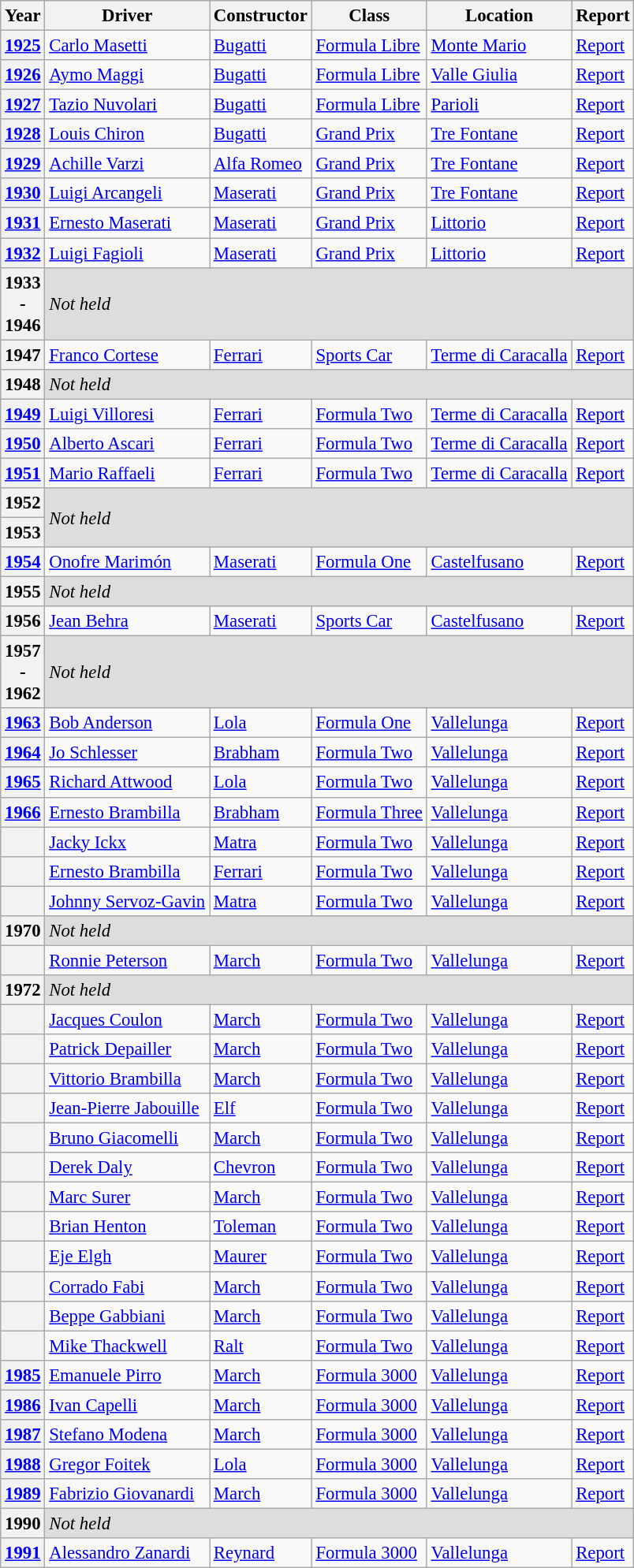<table class="wikitable" style="font-size: 95%;">
<tr>
<th>Year</th>
<th>Driver</th>
<th>Constructor</th>
<th>Class</th>
<th>Location</th>
<th>Report</th>
</tr>
<tr>
<th><a href='#'>1925</a></th>
<td> <a href='#'>Carlo Masetti</a></td>
<td><a href='#'>Bugatti</a></td>
<td><a href='#'>Formula Libre</a></td>
<td><a href='#'>Monte Mario</a></td>
<td><a href='#'>Report</a></td>
</tr>
<tr>
<th><a href='#'>1926</a></th>
<td> <a href='#'>Aymo Maggi</a></td>
<td><a href='#'>Bugatti</a></td>
<td><a href='#'>Formula Libre</a></td>
<td><a href='#'>Valle Giulia</a></td>
<td><a href='#'>Report</a></td>
</tr>
<tr>
<th><a href='#'>1927</a></th>
<td> <a href='#'>Tazio Nuvolari</a></td>
<td><a href='#'>Bugatti</a></td>
<td><a href='#'>Formula Libre</a></td>
<td><a href='#'>Parioli</a></td>
<td><a href='#'>Report</a></td>
</tr>
<tr>
<th><a href='#'>1928</a></th>
<td> <a href='#'>Louis Chiron</a></td>
<td><a href='#'>Bugatti</a></td>
<td><a href='#'>Grand Prix</a></td>
<td><a href='#'>Tre Fontane</a></td>
<td><a href='#'>Report</a></td>
</tr>
<tr>
<th><a href='#'>1929</a></th>
<td> <a href='#'>Achille Varzi</a></td>
<td><a href='#'>Alfa Romeo</a></td>
<td><a href='#'>Grand Prix</a></td>
<td><a href='#'>Tre Fontane</a></td>
<td><a href='#'>Report</a></td>
</tr>
<tr>
<th><a href='#'>1930</a></th>
<td> <a href='#'>Luigi Arcangeli</a></td>
<td><a href='#'>Maserati</a></td>
<td><a href='#'>Grand Prix</a></td>
<td><a href='#'>Tre Fontane</a></td>
<td><a href='#'>Report</a></td>
</tr>
<tr>
<th><a href='#'>1931</a></th>
<td> <a href='#'>Ernesto Maserati</a></td>
<td><a href='#'>Maserati</a></td>
<td><a href='#'>Grand Prix</a></td>
<td><a href='#'>Littorio</a></td>
<td><a href='#'>Report</a></td>
</tr>
<tr>
<th><a href='#'>1932</a></th>
<td> <a href='#'>Luigi Fagioli</a></td>
<td><a href='#'>Maserati</a></td>
<td><a href='#'>Grand Prix</a></td>
<td><a href='#'>Littorio</a></td>
<td><a href='#'>Report</a></td>
</tr>
<tr style="background:#ddd;">
<th>1933<br>-<br>1946</th>
<td colspan=5><em>Not held</em></td>
</tr>
<tr>
<th>1947</th>
<td> <a href='#'>Franco Cortese</a></td>
<td><a href='#'>Ferrari</a></td>
<td><a href='#'>Sports Car</a></td>
<td><a href='#'>Terme di Caracalla</a></td>
<td><a href='#'>Report</a></td>
</tr>
<tr style="background:#ddd;">
<th>1948</th>
<td colspan=5><em>Not held</em></td>
</tr>
<tr>
<th><a href='#'>1949</a></th>
<td> <a href='#'>Luigi Villoresi</a></td>
<td><a href='#'>Ferrari</a></td>
<td><a href='#'>Formula Two</a></td>
<td><a href='#'>Terme di Caracalla</a></td>
<td><a href='#'>Report</a></td>
</tr>
<tr>
<th><a href='#'>1950</a></th>
<td> <a href='#'>Alberto Ascari</a></td>
<td><a href='#'>Ferrari</a></td>
<td><a href='#'>Formula Two</a></td>
<td><a href='#'>Terme di Caracalla</a></td>
<td><a href='#'>Report</a></td>
</tr>
<tr>
<th><a href='#'>1951</a></th>
<td> <a href='#'>Mario Raffaeli</a></td>
<td><a href='#'>Ferrari</a></td>
<td><a href='#'>Formula Two</a></td>
<td><a href='#'>Terme di Caracalla</a></td>
<td><a href='#'>Report</a></td>
</tr>
<tr style="background:#ddd;">
<th>1952</th>
<td rowspan=2 colspan=5><em>Not held</em></td>
</tr>
<tr>
<th>1953</th>
</tr>
<tr>
<th><a href='#'>1954</a></th>
<td> <a href='#'>Onofre Marimón</a></td>
<td><a href='#'>Maserati</a></td>
<td><a href='#'>Formula One</a></td>
<td><a href='#'>Castelfusano</a></td>
<td><a href='#'>Report</a></td>
</tr>
<tr style="background:#ddd;">
<th>1955</th>
<td colspan=5><em>Not held</em></td>
</tr>
<tr>
<th>1956</th>
<td> <a href='#'>Jean Behra</a></td>
<td><a href='#'>Maserati</a></td>
<td><a href='#'>Sports Car</a></td>
<td><a href='#'>Castelfusano</a></td>
<td><a href='#'>Report</a></td>
</tr>
<tr style="background:#ddd;">
<th>1957<br>-<br>1962</th>
<td colspan=5><em>Not held</em></td>
</tr>
<tr>
<th><a href='#'>1963</a></th>
<td> <a href='#'>Bob Anderson</a></td>
<td><a href='#'>Lola</a></td>
<td><a href='#'>Formula One</a></td>
<td><a href='#'>Vallelunga</a></td>
<td><a href='#'>Report</a></td>
</tr>
<tr>
<th><a href='#'>1964</a></th>
<td> <a href='#'>Jo Schlesser</a></td>
<td><a href='#'>Brabham</a></td>
<td><a href='#'>Formula Two</a></td>
<td><a href='#'>Vallelunga</a></td>
<td><a href='#'>Report</a></td>
</tr>
<tr>
<th><a href='#'>1965</a></th>
<td> <a href='#'>Richard Attwood</a></td>
<td><a href='#'>Lola</a></td>
<td><a href='#'>Formula Two</a></td>
<td><a href='#'>Vallelunga</a></td>
<td><a href='#'>Report</a></td>
</tr>
<tr>
<th><a href='#'>1966</a></th>
<td> <a href='#'>Ernesto Brambilla</a></td>
<td><a href='#'>Brabham</a></td>
<td><a href='#'>Formula Three</a></td>
<td><a href='#'>Vallelunga</a></td>
<td><a href='#'>Report</a></td>
</tr>
<tr>
<th></th>
<td> <a href='#'>Jacky Ickx</a></td>
<td><a href='#'>Matra</a></td>
<td><a href='#'>Formula Two</a></td>
<td><a href='#'>Vallelunga</a></td>
<td><a href='#'>Report</a></td>
</tr>
<tr>
<th></th>
<td> <a href='#'>Ernesto Brambilla</a></td>
<td><a href='#'>Ferrari</a></td>
<td><a href='#'>Formula Two</a></td>
<td><a href='#'>Vallelunga</a></td>
<td><a href='#'>Report</a></td>
</tr>
<tr>
<th></th>
<td> <a href='#'>Johnny Servoz-Gavin</a></td>
<td><a href='#'>Matra</a></td>
<td><a href='#'>Formula Two</a></td>
<td><a href='#'>Vallelunga</a></td>
<td><a href='#'>Report</a></td>
</tr>
<tr style="background:#ddd;">
<th>1970</th>
<td colspan=5><em>Not held</em></td>
</tr>
<tr>
<th></th>
<td> <a href='#'>Ronnie Peterson</a></td>
<td><a href='#'>March</a></td>
<td><a href='#'>Formula Two</a></td>
<td><a href='#'>Vallelunga</a></td>
<td><a href='#'>Report</a></td>
</tr>
<tr style="background:#ddd;">
<th>1972</th>
<td colspan=5><em>Not held</em></td>
</tr>
<tr>
<th></th>
<td> <a href='#'>Jacques Coulon</a></td>
<td><a href='#'>March</a></td>
<td><a href='#'>Formula Two</a></td>
<td><a href='#'>Vallelunga</a></td>
<td><a href='#'>Report</a></td>
</tr>
<tr>
<th></th>
<td> <a href='#'>Patrick Depailler</a></td>
<td><a href='#'>March</a></td>
<td><a href='#'>Formula Two</a></td>
<td><a href='#'>Vallelunga</a></td>
<td><a href='#'>Report</a></td>
</tr>
<tr>
<th></th>
<td> <a href='#'>Vittorio Brambilla</a></td>
<td><a href='#'>March</a></td>
<td><a href='#'>Formula Two</a></td>
<td><a href='#'>Vallelunga</a></td>
<td><a href='#'>Report</a></td>
</tr>
<tr>
<th></th>
<td> <a href='#'>Jean-Pierre Jabouille</a></td>
<td><a href='#'>Elf</a></td>
<td><a href='#'>Formula Two</a></td>
<td><a href='#'>Vallelunga</a></td>
<td><a href='#'>Report</a></td>
</tr>
<tr>
<th></th>
<td> <a href='#'>Bruno Giacomelli</a></td>
<td><a href='#'>March</a></td>
<td><a href='#'>Formula Two</a></td>
<td><a href='#'>Vallelunga</a></td>
<td><a href='#'>Report</a></td>
</tr>
<tr>
<th></th>
<td> <a href='#'>Derek Daly</a></td>
<td><a href='#'>Chevron</a></td>
<td><a href='#'>Formula Two</a></td>
<td><a href='#'>Vallelunga</a></td>
<td><a href='#'>Report</a></td>
</tr>
<tr>
<th></th>
<td> <a href='#'>Marc Surer</a></td>
<td><a href='#'>March</a></td>
<td><a href='#'>Formula Two</a></td>
<td><a href='#'>Vallelunga</a></td>
<td><a href='#'>Report</a></td>
</tr>
<tr>
<th></th>
<td> <a href='#'>Brian Henton</a></td>
<td><a href='#'>Toleman</a></td>
<td><a href='#'>Formula Two</a></td>
<td><a href='#'>Vallelunga</a></td>
<td><a href='#'>Report</a></td>
</tr>
<tr>
<th></th>
<td> <a href='#'>Eje Elgh</a></td>
<td><a href='#'>Maurer</a></td>
<td><a href='#'>Formula Two</a></td>
<td><a href='#'>Vallelunga</a></td>
<td><a href='#'>Report</a></td>
</tr>
<tr>
<th></th>
<td> <a href='#'>Corrado Fabi</a></td>
<td><a href='#'>March</a></td>
<td><a href='#'>Formula Two</a></td>
<td><a href='#'>Vallelunga</a></td>
<td><a href='#'>Report</a></td>
</tr>
<tr>
<th></th>
<td> <a href='#'>Beppe Gabbiani</a></td>
<td><a href='#'>March</a></td>
<td><a href='#'>Formula Two</a></td>
<td><a href='#'>Vallelunga</a></td>
<td><a href='#'>Report</a></td>
</tr>
<tr>
<th></th>
<td> <a href='#'>Mike Thackwell</a></td>
<td><a href='#'>Ralt</a></td>
<td><a href='#'>Formula Two</a></td>
<td><a href='#'>Vallelunga</a></td>
<td><a href='#'>Report</a></td>
</tr>
<tr>
<th><a href='#'>1985</a></th>
<td> <a href='#'>Emanuele Pirro</a></td>
<td><a href='#'>March</a></td>
<td><a href='#'>Formula 3000</a></td>
<td><a href='#'>Vallelunga</a></td>
<td><a href='#'>Report</a></td>
</tr>
<tr>
<th><a href='#'>1986</a></th>
<td> <a href='#'>Ivan Capelli</a></td>
<td><a href='#'>March</a></td>
<td><a href='#'>Formula 3000</a></td>
<td><a href='#'>Vallelunga</a></td>
<td><a href='#'>Report</a></td>
</tr>
<tr>
<th><a href='#'>1987</a></th>
<td> <a href='#'>Stefano Modena</a></td>
<td><a href='#'>March</a></td>
<td><a href='#'>Formula 3000</a></td>
<td><a href='#'>Vallelunga</a></td>
<td><a href='#'>Report</a></td>
</tr>
<tr>
<th><a href='#'>1988</a></th>
<td> <a href='#'>Gregor Foitek</a></td>
<td><a href='#'>Lola</a></td>
<td><a href='#'>Formula 3000</a></td>
<td><a href='#'>Vallelunga</a></td>
<td><a href='#'>Report</a></td>
</tr>
<tr>
<th><a href='#'>1989</a></th>
<td> <a href='#'>Fabrizio Giovanardi</a></td>
<td><a href='#'>March</a></td>
<td><a href='#'>Formula 3000</a></td>
<td><a href='#'>Vallelunga</a></td>
<td><a href='#'>Report</a></td>
</tr>
<tr style="background:#ddd;">
<th>1990</th>
<td colspan=5><em>Not held</em></td>
</tr>
<tr>
<th><a href='#'>1991</a></th>
<td> <a href='#'>Alessandro Zanardi</a></td>
<td><a href='#'>Reynard</a></td>
<td><a href='#'>Formula 3000</a></td>
<td><a href='#'>Vallelunga</a></td>
<td><a href='#'>Report</a></td>
</tr>
</table>
